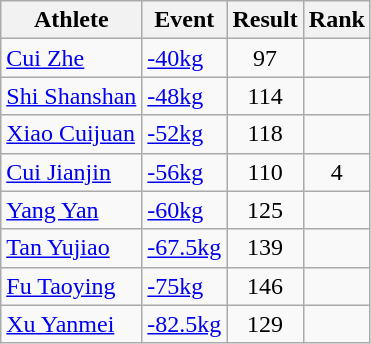<table class="wikitable">
<tr>
<th>Athlete</th>
<th>Event</th>
<th>Result</th>
<th>Rank</th>
</tr>
<tr align=center>
<td align=left><a href='#'>Cui Zhe</a></td>
<td align=left><a href='#'>-40kg</a></td>
<td>97</td>
<td></td>
</tr>
<tr align=center>
<td align=left><a href='#'>Shi Shanshan</a></td>
<td align=left><a href='#'>-48kg</a></td>
<td>114</td>
<td></td>
</tr>
<tr align=center>
<td align=left><a href='#'>Xiao Cuijuan</a></td>
<td align=left><a href='#'>-52kg</a></td>
<td>118</td>
<td></td>
</tr>
<tr align=center>
<td align=left><a href='#'>Cui Jianjin</a></td>
<td align=left><a href='#'>-56kg</a></td>
<td>110</td>
<td>4</td>
</tr>
<tr align=center>
<td align=left><a href='#'>Yang Yan</a></td>
<td align=left><a href='#'>-60kg</a></td>
<td>125</td>
<td></td>
</tr>
<tr align=center>
<td align=left><a href='#'>Tan Yujiao</a></td>
<td align=left><a href='#'>-67.5kg</a></td>
<td>139</td>
<td></td>
</tr>
<tr align=center>
<td align=left><a href='#'>Fu Taoying</a></td>
<td align=left><a href='#'>-75kg</a></td>
<td>146</td>
<td></td>
</tr>
<tr align=center>
<td align=left><a href='#'>Xu Yanmei</a></td>
<td align=left><a href='#'>-82.5kg</a></td>
<td>129</td>
<td></td>
</tr>
</table>
